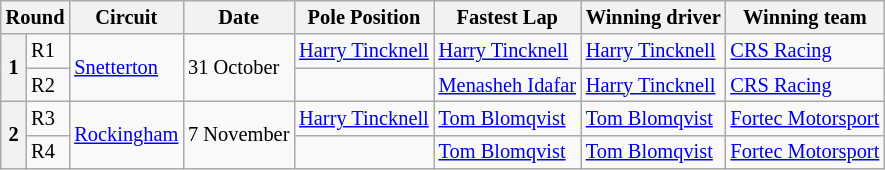<table class="wikitable" style="font-size: 85%">
<tr>
<th colspan=2>Round</th>
<th>Circuit</th>
<th>Date</th>
<th>Pole Position</th>
<th>Fastest Lap</th>
<th>Winning driver</th>
<th>Winning team</th>
</tr>
<tr>
<th rowspan=2>1</th>
<td>R1</td>
<td rowspan="2"><a href='#'>Snetterton</a></td>
<td rowspan=2>31 October</td>
<td> <a href='#'>Harry Tincknell</a></td>
<td> <a href='#'>Harry Tincknell</a></td>
<td> <a href='#'>Harry Tincknell</a></td>
<td><a href='#'>CRS Racing</a></td>
</tr>
<tr>
<td>R2</td>
<td></td>
<td> <a href='#'>Menasheh Idafar</a></td>
<td> <a href='#'>Harry Tincknell</a></td>
<td><a href='#'>CRS Racing</a></td>
</tr>
<tr>
<th rowspan=2>2</th>
<td>R3</td>
<td rowspan="2"><a href='#'>Rockingham</a></td>
<td rowspan=2>7 November</td>
<td> <a href='#'>Harry Tincknell</a></td>
<td> <a href='#'>Tom Blomqvist</a></td>
<td> <a href='#'>Tom Blomqvist</a></td>
<td><a href='#'>Fortec Motorsport</a></td>
</tr>
<tr>
<td>R4</td>
<td></td>
<td> <a href='#'>Tom Blomqvist</a></td>
<td> <a href='#'>Tom Blomqvist</a></td>
<td><a href='#'>Fortec Motorsport</a></td>
</tr>
</table>
